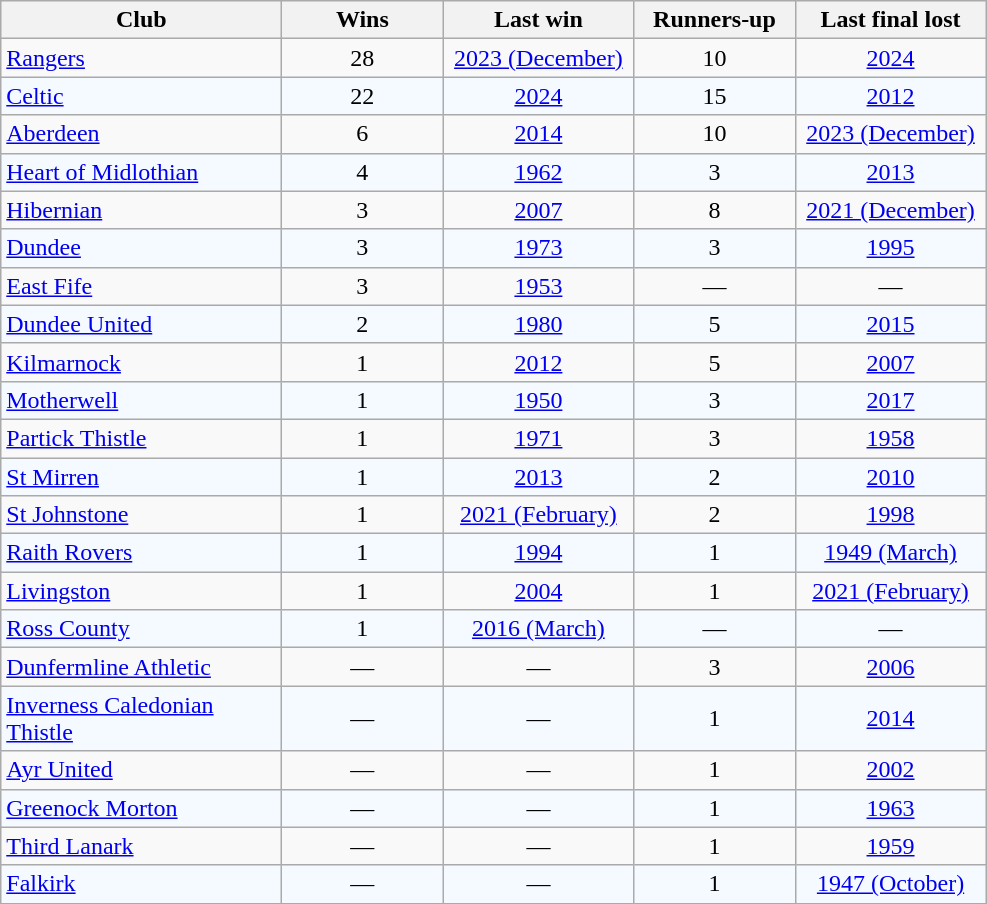<table class="wikitable sortable" style="text-align: center;">
<tr>
<th width=180>Club</th>
<th width=100>Wins</th>
<th width=120>Last win</th>
<th width=100>Runners-up</th>
<th width=120>Last final lost</th>
</tr>
<tr>
<td align=left><a href='#'>Rangers</a></td>
<td>28</td>
<td><a href='#'>2023 (December)</a></td>
<td>10</td>
<td><a href='#'>2024</a></td>
</tr>
<tr bgcolor=#F4FAFF>
<td align=left><a href='#'>Celtic</a></td>
<td>22</td>
<td><a href='#'>2024</a></td>
<td>15</td>
<td><a href='#'>2012</a></td>
</tr>
<tr>
<td align=left><a href='#'>Aberdeen</a></td>
<td>6</td>
<td><a href='#'>2014</a></td>
<td>10</td>
<td><a href='#'>2023 (December)</a></td>
</tr>
<tr bgcolor=#F4FAFF>
<td align=left><a href='#'>Heart of Midlothian</a></td>
<td>4</td>
<td><a href='#'>1962</a></td>
<td>3</td>
<td><a href='#'>2013</a></td>
</tr>
<tr>
<td align=left><a href='#'>Hibernian</a></td>
<td>3</td>
<td><a href='#'>2007</a></td>
<td>8</td>
<td><a href='#'>2021 (December)</a></td>
</tr>
<tr bgcolor=#F4FAFF>
<td align=left><a href='#'>Dundee</a></td>
<td>3</td>
<td><a href='#'>1973</a></td>
<td>3</td>
<td><a href='#'>1995</a></td>
</tr>
<tr>
<td align=left><a href='#'>East Fife</a></td>
<td>3</td>
<td><a href='#'>1953</a></td>
<td>—</td>
<td>—</td>
</tr>
<tr bgcolor=#F4FAFF>
<td align=left><a href='#'>Dundee United</a></td>
<td>2</td>
<td><a href='#'>1980</a></td>
<td>5</td>
<td><a href='#'>2015</a></td>
</tr>
<tr>
<td align=left><a href='#'>Kilmarnock</a></td>
<td>1</td>
<td><a href='#'>2012</a></td>
<td>5</td>
<td><a href='#'>2007</a></td>
</tr>
<tr bgcolor=#F4FAFF>
<td align=left><a href='#'>Motherwell</a></td>
<td>1</td>
<td><a href='#'>1950</a></td>
<td>3</td>
<td><a href='#'>2017</a></td>
</tr>
<tr>
<td align=left><a href='#'>Partick Thistle</a></td>
<td>1</td>
<td><a href='#'>1971</a></td>
<td>3</td>
<td><a href='#'>1958</a></td>
</tr>
<tr bgcolor=#F4FAFF>
<td align=left><a href='#'>St Mirren</a></td>
<td>1</td>
<td><a href='#'>2013</a></td>
<td>2</td>
<td><a href='#'>2010</a></td>
</tr>
<tr>
<td align=left><a href='#'>St Johnstone</a></td>
<td>1</td>
<td><a href='#'>2021 (February)</a></td>
<td>2</td>
<td><a href='#'>1998</a></td>
</tr>
<tr bgcolor=#F4FAFF>
<td align=left><a href='#'>Raith Rovers</a></td>
<td>1</td>
<td><a href='#'>1994</a></td>
<td>1</td>
<td><a href='#'>1949 (March)</a></td>
</tr>
<tr>
<td align=left><a href='#'>Livingston</a></td>
<td>1</td>
<td><a href='#'>2004</a></td>
<td>1</td>
<td><a href='#'>2021 (February)</a></td>
</tr>
<tr bgcolor=#F4FAFF>
<td align=left><a href='#'>Ross County</a></td>
<td>1</td>
<td><a href='#'>2016 (March)</a></td>
<td>—</td>
<td>—</td>
</tr>
<tr>
<td align=left><a href='#'>Dunfermline Athletic</a></td>
<td>—</td>
<td>—</td>
<td>3</td>
<td><a href='#'>2006</a></td>
</tr>
<tr bgcolor=#F4FAFF>
<td align=left><a href='#'>Inverness Caledonian Thistle</a></td>
<td>—</td>
<td>—</td>
<td>1</td>
<td><a href='#'>2014</a></td>
</tr>
<tr>
<td align=left><a href='#'>Ayr United</a></td>
<td>—</td>
<td>—</td>
<td>1</td>
<td><a href='#'>2002</a></td>
</tr>
<tr bgcolor=#F4FAFF>
<td align=left><a href='#'>Greenock Morton</a></td>
<td>—</td>
<td>—</td>
<td>1</td>
<td><a href='#'>1963</a></td>
</tr>
<tr>
<td align=left><a href='#'>Third Lanark</a></td>
<td>—</td>
<td>—</td>
<td>1</td>
<td><a href='#'>1959</a></td>
</tr>
<tr bgcolor=#F4FAFF>
<td align=left><a href='#'>Falkirk</a></td>
<td>—</td>
<td>—</td>
<td>1</td>
<td><a href='#'>1947 (October)</a></td>
</tr>
<tr>
</tr>
</table>
